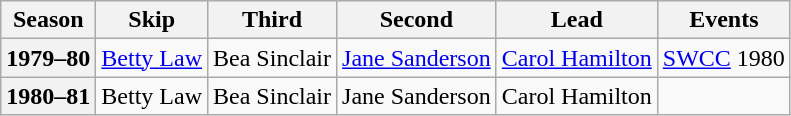<table class="wikitable">
<tr>
<th scope="col">Season</th>
<th scope="col">Skip</th>
<th scope="col">Third</th>
<th scope="col">Second</th>
<th scope="col">Lead</th>
<th scope="col">Events</th>
</tr>
<tr>
<th scope="row">1979–80</th>
<td><a href='#'>Betty Law</a></td>
<td>Bea Sinclair</td>
<td><a href='#'>Jane Sanderson</a></td>
<td><a href='#'>Carol Hamilton</a></td>
<td><a href='#'>SWCC</a> 1980 <br> </td>
</tr>
<tr>
<th scope="row">1980–81</th>
<td>Betty Law</td>
<td>Bea Sinclair</td>
<td>Jane Sanderson</td>
<td>Carol Hamilton</td>
<td> </td>
</tr>
</table>
